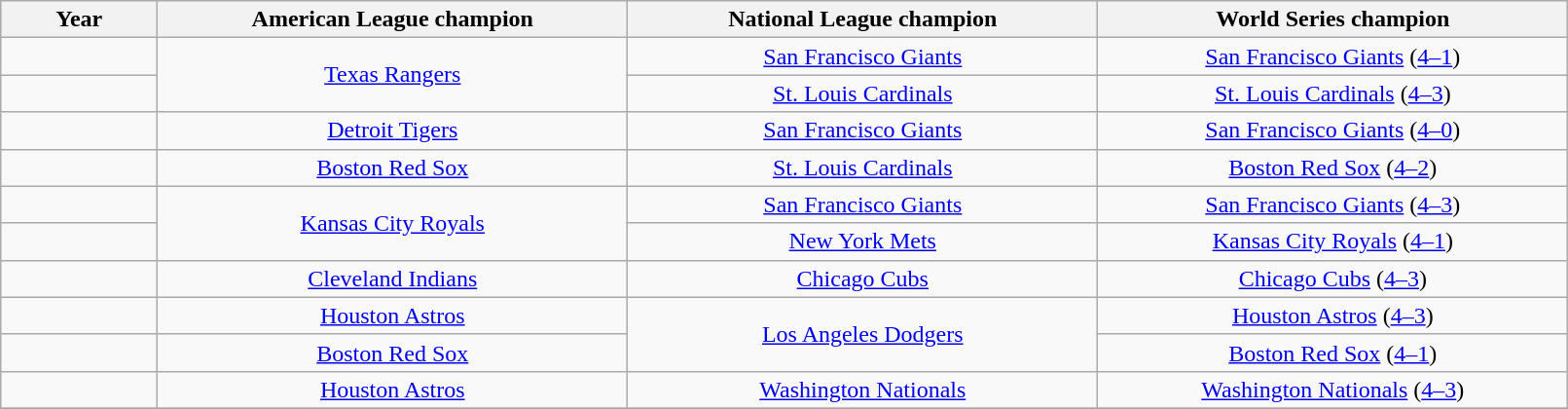<table class="wikitable" width="85%" style="text-align:center;">
<tr>
<th width="10%">Year</th>
<th width="30%">American League champion</th>
<th width="30%">National League champion</th>
<th width="30%">World Series champion</th>
</tr>
<tr>
<td></td>
<td rowspan="2"><a href='#'>Texas Rangers</a></td>
<td><a href='#'>San Francisco Giants</a></td>
<td><a href='#'>San Francisco Giants</a> (<a href='#'>4–1</a>)</td>
</tr>
<tr>
<td></td>
<td><a href='#'>St. Louis Cardinals</a></td>
<td><a href='#'>St. Louis Cardinals</a> (<a href='#'>4–3</a>)</td>
</tr>
<tr>
<td></td>
<td><a href='#'>Detroit Tigers</a></td>
<td><a href='#'>San Francisco Giants</a></td>
<td><a href='#'>San Francisco Giants</a> (<a href='#'>4–0</a>)</td>
</tr>
<tr>
<td></td>
<td><a href='#'>Boston Red Sox</a></td>
<td><a href='#'>St. Louis Cardinals</a></td>
<td><a href='#'>Boston Red Sox</a> (<a href='#'>4–2</a>)</td>
</tr>
<tr>
<td></td>
<td rowspan="2"><a href='#'>Kansas City Royals</a></td>
<td><a href='#'>San Francisco Giants</a></td>
<td><a href='#'>San Francisco Giants</a> (<a href='#'>4–3</a>)</td>
</tr>
<tr>
<td></td>
<td><a href='#'>New York Mets</a></td>
<td><a href='#'>Kansas City Royals</a> (<a href='#'>4–1</a>)</td>
</tr>
<tr>
<td></td>
<td><a href='#'>Cleveland Indians</a></td>
<td><a href='#'>Chicago Cubs</a></td>
<td><a href='#'>Chicago Cubs</a> (<a href='#'>4–3</a>)</td>
</tr>
<tr>
<td></td>
<td><a href='#'>Houston Astros</a></td>
<td rowspan="2"><a href='#'>Los Angeles Dodgers</a></td>
<td><a href='#'>Houston Astros</a> (<a href='#'>4–3</a>)</td>
</tr>
<tr>
<td></td>
<td><a href='#'>Boston Red Sox</a></td>
<td><a href='#'>Boston Red Sox</a> (<a href='#'>4–1</a>)</td>
</tr>
<tr>
<td></td>
<td><a href='#'>Houston Astros</a></td>
<td><a href='#'>Washington Nationals</a></td>
<td><a href='#'>Washington Nationals</a> (<a href='#'>4–3</a>)</td>
</tr>
<tr>
</tr>
</table>
